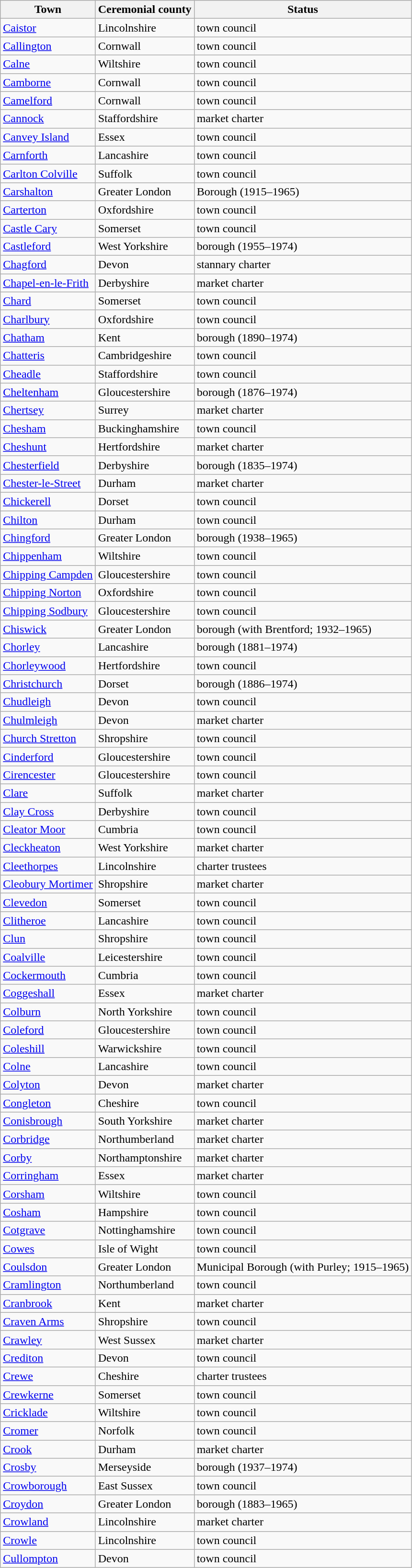<table class="wikitable sortable">
<tr>
<th>Town</th>
<th>Ceremonial county</th>
<th>Status</th>
</tr>
<tr>
<td><a href='#'>Caistor</a></td>
<td>Lincolnshire</td>
<td>town council</td>
</tr>
<tr>
<td><a href='#'>Callington</a></td>
<td>Cornwall</td>
<td>town council</td>
</tr>
<tr>
<td><a href='#'>Calne</a></td>
<td>Wiltshire</td>
<td>town council</td>
</tr>
<tr>
<td><a href='#'>Camborne</a></td>
<td>Cornwall</td>
<td>town council</td>
</tr>
<tr>
<td><a href='#'>Camelford</a></td>
<td>Cornwall</td>
<td>town council</td>
</tr>
<tr>
<td><a href='#'>Cannock</a></td>
<td>Staffordshire</td>
<td>market charter</td>
</tr>
<tr>
<td><a href='#'>Canvey Island</a></td>
<td>Essex</td>
<td>town council</td>
</tr>
<tr>
<td><a href='#'>Carnforth</a></td>
<td>Lancashire</td>
<td>town council</td>
</tr>
<tr>
<td><a href='#'>Carlton Colville</a></td>
<td>Suffolk</td>
<td>town council</td>
</tr>
<tr>
<td><a href='#'>Carshalton</a></td>
<td>Greater London</td>
<td>Borough (1915–1965)</td>
</tr>
<tr>
<td><a href='#'>Carterton</a></td>
<td>Oxfordshire</td>
<td>town council</td>
</tr>
<tr>
<td><a href='#'>Castle Cary</a></td>
<td>Somerset</td>
<td>town council</td>
</tr>
<tr>
<td><a href='#'>Castleford</a></td>
<td>West Yorkshire</td>
<td>borough (1955–1974)</td>
</tr>
<tr>
<td><a href='#'>Chagford</a></td>
<td>Devon</td>
<td>stannary charter</td>
</tr>
<tr>
<td><a href='#'>Chapel-en-le-Frith</a></td>
<td>Derbyshire</td>
<td>market charter</td>
</tr>
<tr>
<td><a href='#'>Chard</a></td>
<td>Somerset</td>
<td>town council</td>
</tr>
<tr>
<td><a href='#'>Charlbury</a></td>
<td>Oxfordshire</td>
<td>town council</td>
</tr>
<tr>
<td><a href='#'>Chatham</a></td>
<td>Kent</td>
<td>borough (1890–1974)</td>
</tr>
<tr>
<td><a href='#'>Chatteris</a></td>
<td>Cambridgeshire</td>
<td>town council</td>
</tr>
<tr>
<td><a href='#'>Cheadle</a></td>
<td>Staffordshire</td>
<td>town council</td>
</tr>
<tr>
<td><a href='#'>Cheltenham</a></td>
<td>Gloucestershire</td>
<td>borough (1876–1974)</td>
</tr>
<tr>
<td><a href='#'>Chertsey</a></td>
<td>Surrey</td>
<td>market charter</td>
</tr>
<tr>
<td><a href='#'>Chesham</a></td>
<td>Buckinghamshire</td>
<td>town council</td>
</tr>
<tr>
<td><a href='#'>Cheshunt</a></td>
<td>Hertfordshire</td>
<td>market charter</td>
</tr>
<tr>
<td><a href='#'>Chesterfield</a></td>
<td>Derbyshire</td>
<td>borough (1835–1974)</td>
</tr>
<tr>
<td><a href='#'>Chester-le-Street</a></td>
<td>Durham</td>
<td>market charter</td>
</tr>
<tr>
<td><a href='#'>Chickerell</a></td>
<td>Dorset</td>
<td>town council</td>
</tr>
<tr>
<td><a href='#'>Chilton</a></td>
<td>Durham</td>
<td>town council</td>
</tr>
<tr>
<td><a href='#'>Chingford</a></td>
<td>Greater London</td>
<td>borough (1938–1965)</td>
</tr>
<tr>
<td><a href='#'>Chippenham</a></td>
<td>Wiltshire</td>
<td>town council</td>
</tr>
<tr>
<td><a href='#'>Chipping Campden</a></td>
<td>Gloucestershire</td>
<td>town council</td>
</tr>
<tr>
<td><a href='#'>Chipping Norton</a></td>
<td>Oxfordshire</td>
<td>town council</td>
</tr>
<tr>
<td><a href='#'>Chipping Sodbury</a></td>
<td>Gloucestershire</td>
<td>town council</td>
</tr>
<tr>
<td><a href='#'>Chiswick</a></td>
<td>Greater London</td>
<td>borough (with Brentford; 1932–1965)</td>
</tr>
<tr>
<td><a href='#'>Chorley</a></td>
<td>Lancashire</td>
<td>borough (1881–1974)</td>
</tr>
<tr>
<td><a href='#'>Chorleywood</a></td>
<td>Hertfordshire</td>
<td>town council</td>
</tr>
<tr>
<td><a href='#'>Christchurch</a></td>
<td>Dorset</td>
<td>borough (1886–1974)</td>
</tr>
<tr>
<td><a href='#'>Chudleigh</a></td>
<td>Devon</td>
<td>town council</td>
</tr>
<tr>
<td><a href='#'>Chulmleigh</a></td>
<td>Devon</td>
<td>market charter</td>
</tr>
<tr>
<td><a href='#'>Church Stretton</a></td>
<td>Shropshire</td>
<td>town council</td>
</tr>
<tr>
<td><a href='#'>Cinderford</a></td>
<td>Gloucestershire</td>
<td>town council</td>
</tr>
<tr>
<td><a href='#'>Cirencester</a></td>
<td>Gloucestershire</td>
<td>town council</td>
</tr>
<tr>
<td><a href='#'>Clare</a></td>
<td>Suffolk</td>
<td>market charter</td>
</tr>
<tr>
<td><a href='#'>Clay Cross</a></td>
<td>Derbyshire</td>
<td>town council</td>
</tr>
<tr>
<td><a href='#'>Cleator Moor</a></td>
<td>Cumbria</td>
<td>town council</td>
</tr>
<tr>
<td><a href='#'>Cleckheaton</a></td>
<td>West Yorkshire</td>
<td>market charter</td>
</tr>
<tr>
<td><a href='#'>Cleethorpes</a></td>
<td>Lincolnshire</td>
<td>charter trustees</td>
</tr>
<tr>
<td><a href='#'>Cleobury Mortimer</a></td>
<td>Shropshire</td>
<td>market charter</td>
</tr>
<tr>
<td><a href='#'>Clevedon</a></td>
<td>Somerset</td>
<td>town council</td>
</tr>
<tr>
<td><a href='#'>Clitheroe</a></td>
<td>Lancashire</td>
<td>town council</td>
</tr>
<tr>
<td><a href='#'>Clun</a></td>
<td>Shropshire</td>
<td>town council</td>
</tr>
<tr>
<td><a href='#'>Coalville</a></td>
<td>Leicestershire</td>
<td>town council</td>
</tr>
<tr>
<td><a href='#'>Cockermouth</a></td>
<td>Cumbria</td>
<td>town council</td>
</tr>
<tr>
<td><a href='#'>Coggeshall</a></td>
<td>Essex</td>
<td>market charter</td>
</tr>
<tr>
<td><a href='#'>Colburn</a></td>
<td>North Yorkshire</td>
<td>town council</td>
</tr>
<tr>
<td><a href='#'>Coleford</a></td>
<td>Gloucestershire</td>
<td>town council</td>
</tr>
<tr>
<td><a href='#'>Coleshill</a></td>
<td>Warwickshire</td>
<td>town council</td>
</tr>
<tr>
<td><a href='#'>Colne</a></td>
<td>Lancashire</td>
<td>town council</td>
</tr>
<tr>
<td><a href='#'>Colyton</a></td>
<td>Devon</td>
<td>market charter</td>
</tr>
<tr>
<td><a href='#'>Congleton</a></td>
<td>Cheshire</td>
<td>town council</td>
</tr>
<tr>
<td><a href='#'>Conisbrough</a></td>
<td>South Yorkshire</td>
<td>market charter</td>
</tr>
<tr>
<td><a href='#'>Corbridge</a></td>
<td>Northumberland</td>
<td>market charter</td>
</tr>
<tr>
<td><a href='#'>Corby</a></td>
<td>Northamptonshire</td>
<td>market charter</td>
</tr>
<tr>
<td><a href='#'>Corringham</a></td>
<td>Essex</td>
<td>market charter</td>
</tr>
<tr>
<td><a href='#'>Corsham</a></td>
<td>Wiltshire</td>
<td>town council</td>
</tr>
<tr>
<td><a href='#'>Cosham</a></td>
<td>Hampshire</td>
<td>town council</td>
</tr>
<tr>
<td><a href='#'>Cotgrave</a></td>
<td>Nottinghamshire</td>
<td>town council</td>
</tr>
<tr>
<td><a href='#'>Cowes</a></td>
<td>Isle of Wight</td>
<td>town council</td>
</tr>
<tr>
<td><a href='#'>Coulsdon</a></td>
<td>Greater London</td>
<td>Municipal Borough (with Purley; 1915–1965)</td>
</tr>
<tr>
<td><a href='#'>Cramlington</a></td>
<td>Northumberland</td>
<td>town council</td>
</tr>
<tr>
<td><a href='#'>Cranbrook</a></td>
<td>Kent</td>
<td>market charter</td>
</tr>
<tr>
<td><a href='#'>Craven Arms</a></td>
<td>Shropshire</td>
<td>town council</td>
</tr>
<tr>
<td><a href='#'>Crawley</a></td>
<td>West Sussex</td>
<td>market charter</td>
</tr>
<tr>
<td><a href='#'>Crediton</a></td>
<td>Devon</td>
<td>town council</td>
</tr>
<tr>
<td><a href='#'>Crewe</a></td>
<td>Cheshire</td>
<td>charter trustees</td>
</tr>
<tr>
<td><a href='#'>Crewkerne</a></td>
<td>Somerset</td>
<td>town council</td>
</tr>
<tr>
<td><a href='#'>Cricklade</a></td>
<td>Wiltshire</td>
<td>town council</td>
</tr>
<tr>
<td><a href='#'>Cromer</a></td>
<td>Norfolk</td>
<td>town council</td>
</tr>
<tr>
<td><a href='#'>Crook</a></td>
<td>Durham</td>
<td>market charter</td>
</tr>
<tr>
<td><a href='#'>Crosby</a></td>
<td>Merseyside</td>
<td>borough (1937–1974)</td>
</tr>
<tr>
<td><a href='#'>Crowborough</a></td>
<td>East Sussex</td>
<td>town council</td>
</tr>
<tr>
<td><a href='#'>Croydon</a></td>
<td>Greater London</td>
<td>borough (1883–1965)</td>
</tr>
<tr>
<td><a href='#'>Crowland</a></td>
<td>Lincolnshire</td>
<td>market charter</td>
</tr>
<tr>
<td><a href='#'>Crowle</a></td>
<td>Lincolnshire</td>
<td>town council</td>
</tr>
<tr>
<td><a href='#'>Cullompton</a></td>
<td>Devon</td>
<td>town council</td>
</tr>
</table>
